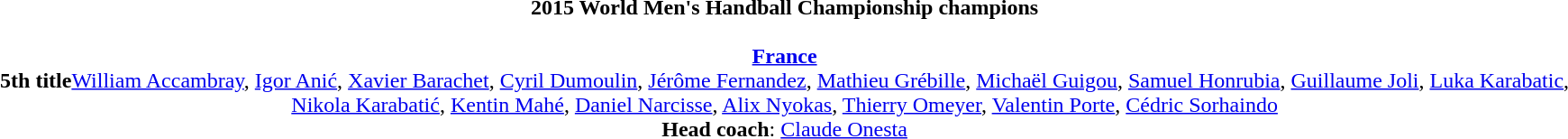<table width=95%>
<tr align=center>
<td><strong>2015 World Men's Handball Championship champions</strong><br><br><strong><a href='#'>France</a></strong><br><strong>5th title</strong><a href='#'>William Accambray</a>, <a href='#'>Igor Anić</a>, <a href='#'>Xavier Barachet</a>, <a href='#'>Cyril Dumoulin</a>, <a href='#'>Jérôme Fernandez</a>, <a href='#'>Mathieu Grébille</a>, <a href='#'>Michaël Guigou</a>, <a href='#'>Samuel Honrubia</a>, <a href='#'>Guillaume Joli</a>, <a href='#'>Luka Karabatic</a>, <a href='#'>Nikola Karabatić</a>, <a href='#'>Kentin Mahé</a>, <a href='#'>Daniel Narcisse</a>, <a href='#'>Alix Nyokas</a>, <a href='#'>Thierry Omeyer</a>, <a href='#'>Valentin Porte</a>, <a href='#'>Cédric Sorhaindo</a><br><strong>Head coach</strong>: <a href='#'>Claude Onesta</a></td>
</tr>
</table>
